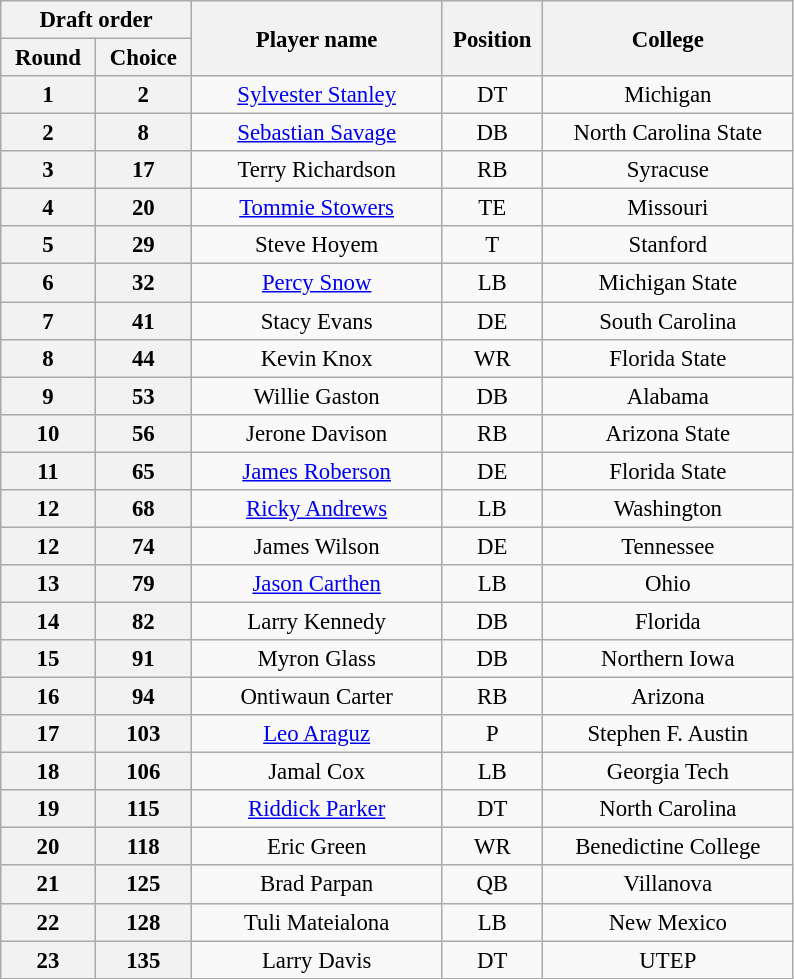<table class="wikitable" style="font-size:95%; text-align:center">
<tr>
<th width="120" colspan="2">Draft order</th>
<th width="160" rowspan="2">Player name</th>
<th width="60"  rowspan="2">Position</th>
<th width="160" rowspan="2">College</th>
</tr>
<tr>
<th>Round</th>
<th>Choice</th>
</tr>
<tr>
<th>1</th>
<th>2</th>
<td><a href='#'>Sylvester Stanley</a></td>
<td>DT</td>
<td>Michigan</td>
</tr>
<tr>
<th>2</th>
<th>8</th>
<td><a href='#'>Sebastian Savage</a></td>
<td>DB</td>
<td>North Carolina State</td>
</tr>
<tr>
<th>3</th>
<th>17</th>
<td>Terry Richardson</td>
<td>RB</td>
<td>Syracuse</td>
</tr>
<tr>
<th>4</th>
<th>20</th>
<td><a href='#'>Tommie Stowers</a></td>
<td>TE</td>
<td>Missouri</td>
</tr>
<tr>
<th>5</th>
<th>29</th>
<td>Steve Hoyem</td>
<td>T</td>
<td>Stanford</td>
</tr>
<tr>
<th>6</th>
<th>32</th>
<td><a href='#'>Percy Snow</a></td>
<td>LB</td>
<td>Michigan State</td>
</tr>
<tr>
<th>7</th>
<th>41</th>
<td>Stacy Evans</td>
<td>DE</td>
<td>South Carolina</td>
</tr>
<tr>
<th>8</th>
<th>44</th>
<td>Kevin Knox</td>
<td>WR</td>
<td>Florida State</td>
</tr>
<tr>
<th>9</th>
<th>53</th>
<td>Willie Gaston</td>
<td>DB</td>
<td>Alabama</td>
</tr>
<tr>
<th>10</th>
<th>56</th>
<td>Jerone Davison</td>
<td>RB</td>
<td>Arizona State</td>
</tr>
<tr>
<th>11</th>
<th>65</th>
<td><a href='#'>James Roberson</a></td>
<td>DE</td>
<td>Florida State</td>
</tr>
<tr>
<th>12</th>
<th>68</th>
<td><a href='#'>Ricky Andrews</a></td>
<td>LB</td>
<td>Washington</td>
</tr>
<tr align="center">
<th>12</th>
<th>74</th>
<td>James Wilson</td>
<td>DE</td>
<td>Tennessee</td>
</tr>
<tr>
<th>13</th>
<th>79</th>
<td><a href='#'>Jason Carthen</a></td>
<td>LB</td>
<td>Ohio</td>
</tr>
<tr>
<th>14</th>
<th>82</th>
<td>Larry Kennedy</td>
<td>DB</td>
<td>Florida</td>
</tr>
<tr>
<th>15</th>
<th>91</th>
<td>Myron Glass</td>
<td>DB</td>
<td>Northern Iowa</td>
</tr>
<tr>
<th>16</th>
<th>94</th>
<td>Ontiwaun Carter</td>
<td>RB</td>
<td>Arizona</td>
</tr>
<tr>
<th>17</th>
<th>103</th>
<td><a href='#'>Leo Araguz</a></td>
<td>P</td>
<td>Stephen F. Austin</td>
</tr>
<tr>
<th>18</th>
<th>106</th>
<td>Jamal Cox</td>
<td>LB</td>
<td>Georgia Tech</td>
</tr>
<tr>
<th>19</th>
<th>115</th>
<td><a href='#'>Riddick Parker</a></td>
<td>DT</td>
<td>North Carolina</td>
</tr>
<tr>
<th>20</th>
<th>118</th>
<td>Eric Green</td>
<td>WR</td>
<td>Benedictine College</td>
</tr>
<tr>
<th>21</th>
<th>125</th>
<td>Brad Parpan</td>
<td>QB</td>
<td>Villanova</td>
</tr>
<tr>
<th>22</th>
<th>128</th>
<td>Tuli Mateialona</td>
<td>LB</td>
<td>New Mexico</td>
</tr>
<tr>
<th>23</th>
<th>135</th>
<td>Larry Davis</td>
<td>DT</td>
<td>UTEP</td>
</tr>
</table>
